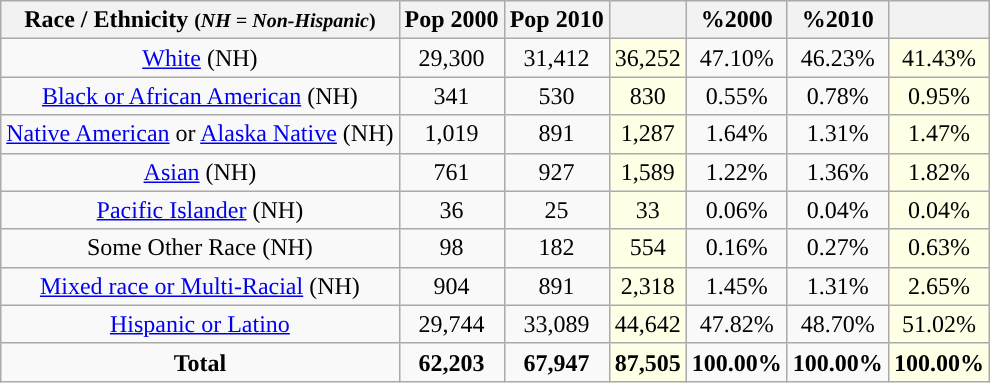<table class="wikitable" style="text-align:center;">
<tr>
<th>Race / Ethnicity <small>(<em>NH = Non-Hispanic</em>)</small></th>
<th>Pop 2000</th>
<th>Pop 2010</th>
<th></th>
<th>%2000</th>
<th>%2010</th>
<th></th>
</tr>
<tr>
<td><a href='#'>White</a> (NH)</td>
<td>29,300</td>
<td>31,412</td>
<td style='background: #ffffe6;'>36,252</td>
<td>47.10%</td>
<td>46.23%</td>
<td style='background: #ffffe6;'>41.43%</td>
</tr>
<tr>
<td><a href='#'>Black or African American</a> (NH)</td>
<td>341</td>
<td>530</td>
<td style='background: #ffffe6;'>830</td>
<td>0.55%</td>
<td>0.78%</td>
<td style='background: #ffffe6;'>0.95%</td>
</tr>
<tr>
<td><a href='#'>Native American</a> or <a href='#'>Alaska Native</a> (NH)</td>
<td>1,019</td>
<td>891</td>
<td style='background: #ffffe6;'>1,287</td>
<td>1.64%</td>
<td>1.31%</td>
<td style='background: #ffffe6;'>1.47%</td>
</tr>
<tr>
<td><a href='#'>Asian</a> (NH)</td>
<td>761</td>
<td>927</td>
<td style='background: #ffffe6;'>1,589</td>
<td>1.22%</td>
<td>1.36%</td>
<td style='background: #ffffe6;'>1.82%</td>
</tr>
<tr>
<td><a href='#'>Pacific Islander</a> (NH)</td>
<td>36</td>
<td>25</td>
<td style='background: #ffffe6;'>33</td>
<td>0.06%</td>
<td>0.04%</td>
<td style='background: #ffffe6;'>0.04%</td>
</tr>
<tr>
<td>Some Other Race (NH)</td>
<td>98</td>
<td>182</td>
<td style='background: #ffffe6;'>554</td>
<td>0.16%</td>
<td>0.27%</td>
<td style='background: #ffffe6;'>0.63%</td>
</tr>
<tr>
<td><a href='#'>Mixed race or Multi-Racial</a> (NH)</td>
<td>904</td>
<td>891</td>
<td style='background: #ffffe6;'>2,318</td>
<td>1.45%</td>
<td>1.31%</td>
<td style='background: #ffffe6;'>2.65%</td>
</tr>
<tr>
<td><a href='#'>Hispanic or Latino</a></td>
<td>29,744</td>
<td>33,089</td>
<td style='background: #ffffe6;'>44,642</td>
<td>47.82%</td>
<td>48.70%</td>
<td style='background: #ffffe6;'>51.02%</td>
</tr>
<tr>
<td><strong>Total</strong></td>
<td><strong>62,203</strong></td>
<td><strong>67,947</strong></td>
<td style='background: #ffffe6;'><strong>87,505</strong></td>
<td><strong>100.00%</strong></td>
<td><strong>100.00%</strong></td>
<td style='background: #ffffe6;'><strong>100.00%</strong></td>
</tr>
</table>
